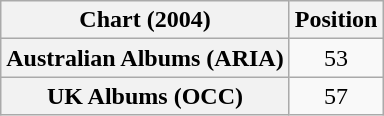<table class="wikitable plainrowheaders" style="text-align:center">
<tr>
<th>Chart (2004)</th>
<th>Position</th>
</tr>
<tr>
<th scope="row">Australian Albums (ARIA)</th>
<td>53</td>
</tr>
<tr>
<th scope="row">UK Albums (OCC)</th>
<td>57</td>
</tr>
</table>
